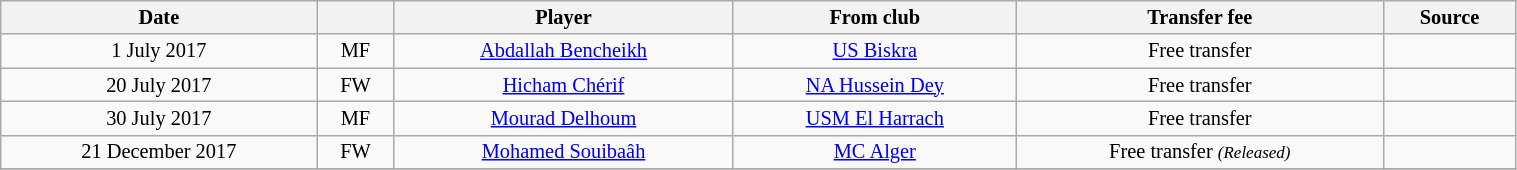<table class="wikitable sortable" style="width:80%; text-align:center; font-size:85%; text-align:centre;">
<tr>
<th>Date</th>
<th></th>
<th>Player</th>
<th>From club</th>
<th>Transfer fee</th>
<th>Source</th>
</tr>
<tr>
<td>1 July 2017</td>
<td>MF</td>
<td> <a href='#'>Abdallah Bencheikh</a></td>
<td><a href='#'>US Biskra</a></td>
<td>Free transfer</td>
<td></td>
</tr>
<tr>
<td>20 July 2017</td>
<td>FW</td>
<td> <a href='#'>Hicham Chérif</a></td>
<td><a href='#'>NA Hussein Dey</a></td>
<td>Free transfer</td>
<td></td>
</tr>
<tr>
<td>30 July 2017</td>
<td>MF</td>
<td> <a href='#'>Mourad Delhoum</a></td>
<td><a href='#'>USM El Harrach</a></td>
<td>Free transfer</td>
<td></td>
</tr>
<tr>
<td>21 December 2017</td>
<td>FW</td>
<td> <a href='#'>Mohamed Souibaâh</a></td>
<td><a href='#'>MC Alger</a></td>
<td>Free transfer <small><em>(Released)</em></small></td>
<td></td>
</tr>
<tr>
</tr>
</table>
